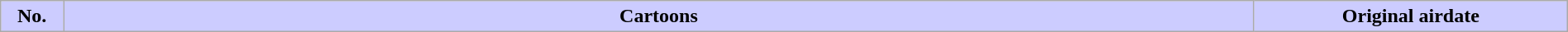<table class="wikitable plainrowheaders" style="width:100%; background:#fff;">
<tr>
<th style="background:#ccf; width:4%;">No.</th>
<th style="background:#ccf;">Cartoons</th>
<th style="background:#ccf; width:20%;">Original airdate<br>























</th>
</tr>
</table>
